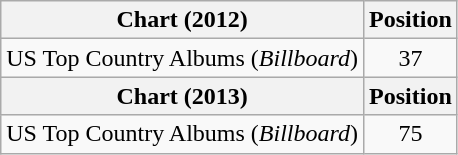<table class="wikitable">
<tr>
<th>Chart (2012)</th>
<th>Position</th>
</tr>
<tr>
<td>US Top Country Albums (<em>Billboard</em>)</td>
<td align="center">37</td>
</tr>
<tr>
<th>Chart (2013)</th>
<th>Position</th>
</tr>
<tr>
<td>US Top Country Albums (<em>Billboard</em>)</td>
<td align="center">75</td>
</tr>
</table>
